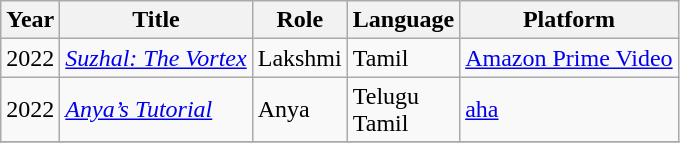<table class="wikitable sortable">
<tr>
<th>Year</th>
<th>Title</th>
<th>Role</th>
<th>Language</th>
<th>Platform</th>
</tr>
<tr>
<td>2022</td>
<td><em><a href='#'>Suzhal: The Vortex</a></em></td>
<td>Lakshmi</td>
<td>Tamil</td>
<td><a href='#'>Amazon Prime Video</a></td>
</tr>
<tr>
<td>2022</td>
<td><em><a href='#'>Anya’s Tutorial</a></em></td>
<td>Anya</td>
<td>Telugu<br>Tamil</td>
<td><a href='#'>aha</a></td>
</tr>
<tr>
</tr>
</table>
